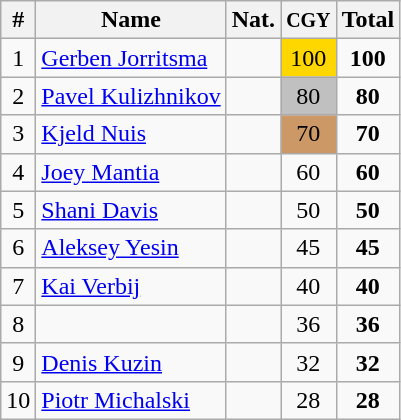<table class="wikitable" style="text-align:center;">
<tr>
<th>#</th>
<th>Name</th>
<th>Nat.</th>
<th><small>CGY</small></th>
<th>Total</th>
</tr>
<tr>
<td>1</td>
<td align=left><a href='#'>Gerben Jorritsma</a></td>
<td></td>
<td bgcolor=gold>100</td>
<td><strong>100</strong></td>
</tr>
<tr>
<td>2</td>
<td align=left><a href='#'>Pavel Kulizhnikov</a></td>
<td></td>
<td bgcolor=silver>80</td>
<td><strong>80</strong></td>
</tr>
<tr>
<td>3</td>
<td align=left><a href='#'>Kjeld Nuis</a></td>
<td></td>
<td bgcolor=cc9966>70</td>
<td><strong>70</strong></td>
</tr>
<tr>
<td>4</td>
<td align=left><a href='#'>Joey Mantia</a></td>
<td></td>
<td>60</td>
<td><strong>60</strong></td>
</tr>
<tr>
<td>5</td>
<td align=left><a href='#'>Shani Davis</a></td>
<td></td>
<td>50</td>
<td><strong>50</strong></td>
</tr>
<tr>
<td>6</td>
<td align=left><a href='#'>Aleksey Yesin</a></td>
<td></td>
<td>45</td>
<td><strong>45</strong></td>
</tr>
<tr>
<td>7</td>
<td align=left><a href='#'>Kai Verbij</a></td>
<td></td>
<td>40</td>
<td><strong>40</strong></td>
</tr>
<tr>
<td>8</td>
<td align=left></td>
<td></td>
<td>36</td>
<td><strong>36</strong></td>
</tr>
<tr>
<td>9</td>
<td align=left><a href='#'>Denis Kuzin</a></td>
<td></td>
<td>32</td>
<td><strong>32</strong></td>
</tr>
<tr>
<td>10</td>
<td align=left><a href='#'>Piotr Michalski</a></td>
<td></td>
<td>28</td>
<td><strong>28</strong></td>
</tr>
</table>
